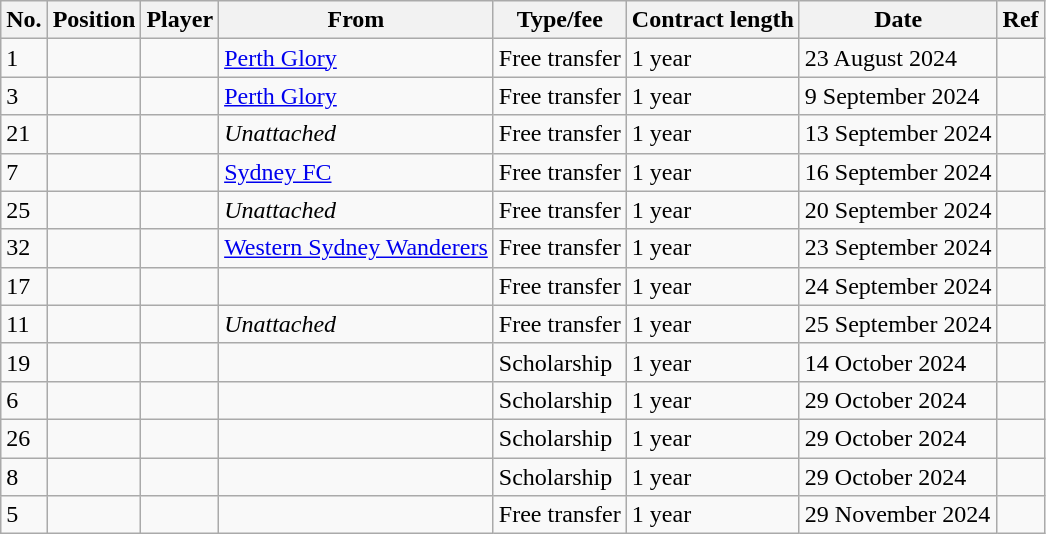<table class="wikitable plainrowheaders sortable" style="text-align:center; text-align:left">
<tr>
<th scope="col">No.</th>
<th scope="col">Position</th>
<th scope="col">Player</th>
<th scope="col">From</th>
<th scope="col">Type/fee</th>
<th scope="col">Contract length</th>
<th scope="col">Date</th>
<th scope="col" class="unsortable">Ref</th>
</tr>
<tr>
<td>1</td>
<td></td>
<td align=left></td>
<td><a href='#'>Perth Glory</a></td>
<td>Free transfer</td>
<td>1 year</td>
<td>23 August 2024</td>
<td></td>
</tr>
<tr>
<td>3</td>
<td></td>
<td align=left></td>
<td><a href='#'>Perth Glory</a></td>
<td>Free transfer</td>
<td>1 year</td>
<td>9 September 2024</td>
<td></td>
</tr>
<tr>
<td>21</td>
<td></td>
<td align=left></td>
<td><em>Unattached</em></td>
<td>Free transfer</td>
<td>1 year</td>
<td>13 September 2024</td>
<td></td>
</tr>
<tr>
<td>7</td>
<td></td>
<td align=left></td>
<td><a href='#'>Sydney FC</a></td>
<td>Free transfer</td>
<td>1 year</td>
<td>16 September 2024</td>
<td></td>
</tr>
<tr>
<td>25</td>
<td></td>
<td align=left></td>
<td><em>Unattached</em></td>
<td>Free transfer</td>
<td>1 year</td>
<td>20 September 2024</td>
<td></td>
</tr>
<tr>
<td>32</td>
<td></td>
<td align=left></td>
<td><a href='#'>Western Sydney Wanderers</a></td>
<td>Free transfer</td>
<td>1 year</td>
<td>23 September 2024</td>
<td></td>
</tr>
<tr>
<td>17</td>
<td></td>
<td align=left></td>
<td></td>
<td>Free transfer</td>
<td>1 year</td>
<td>24 September 2024</td>
<td></td>
</tr>
<tr>
<td>11</td>
<td></td>
<td align=left></td>
<td><em>Unattached</em></td>
<td>Free transfer</td>
<td>1 year</td>
<td>25 September 2024</td>
<td></td>
</tr>
<tr>
<td>19</td>
<td></td>
<td align=left></td>
<td></td>
<td>Scholarship</td>
<td>1 year</td>
<td>14 October 2024</td>
<td></td>
</tr>
<tr>
<td>6</td>
<td></td>
<td align=left></td>
<td></td>
<td>Scholarship</td>
<td>1 year</td>
<td>29 October 2024</td>
<td></td>
</tr>
<tr>
<td>26</td>
<td></td>
<td align=left></td>
<td></td>
<td>Scholarship</td>
<td>1 year</td>
<td>29 October 2024</td>
<td></td>
</tr>
<tr>
<td>8</td>
<td></td>
<td align=left></td>
<td></td>
<td>Scholarship</td>
<td>1 year</td>
<td>29 October 2024</td>
<td></td>
</tr>
<tr>
<td>5</td>
<td></td>
<td align=left></td>
<td></td>
<td>Free transfer</td>
<td>1 year</td>
<td>29 November 2024</td>
<td></td>
</tr>
</table>
